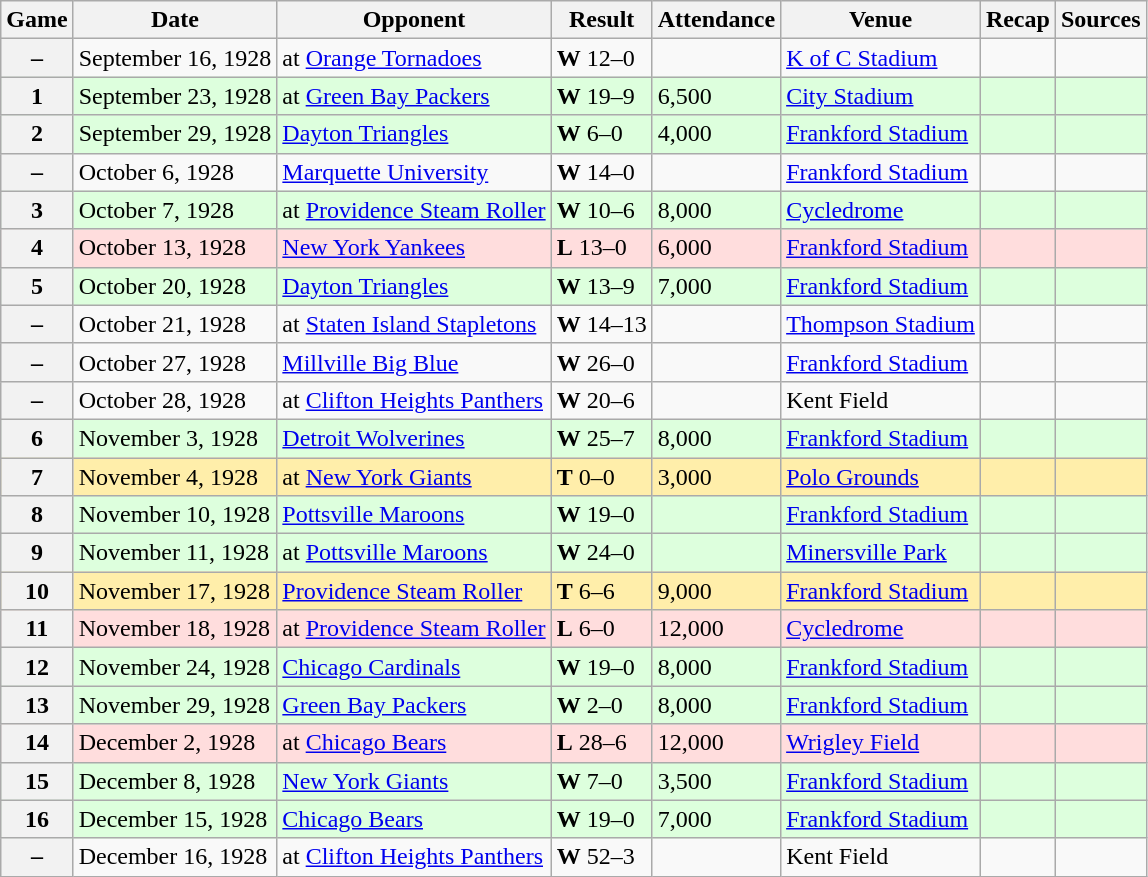<table class="wikitable">
<tr>
<th>Game</th>
<th>Date</th>
<th>Opponent</th>
<th>Result</th>
<th>Attendance</th>
<th>Venue</th>
<th>Recap</th>
<th>Sources</th>
</tr>
<tr>
<th>–</th>
<td>September 16, 1928</td>
<td>at <a href='#'>Orange Tornadoes</a></td>
<td><strong>W</strong> 12–0</td>
<td></td>
<td><a href='#'>K of C Stadium</a></td>
<td></td>
<td></td>
</tr>
<tr style="background: #ddffdd;">
<th>1</th>
<td>September 23, 1928</td>
<td>at <a href='#'>Green Bay Packers</a></td>
<td><strong>W</strong> 19–9</td>
<td>6,500</td>
<td><a href='#'>City Stadium</a></td>
<td></td>
<td></td>
</tr>
<tr style="background: #ddffdd;">
<th>2</th>
<td>September 29, 1928</td>
<td><a href='#'>Dayton Triangles</a></td>
<td><strong>W</strong> 6–0</td>
<td>4,000</td>
<td><a href='#'>Frankford Stadium</a></td>
<td></td>
<td></td>
</tr>
<tr>
<th>–</th>
<td>October 6, 1928</td>
<td><a href='#'>Marquette University</a></td>
<td><strong>W</strong> 14–0</td>
<td></td>
<td><a href='#'>Frankford Stadium</a></td>
<td></td>
<td></td>
</tr>
<tr style="background: #ddffdd;">
<th>3</th>
<td>October 7, 1928</td>
<td>at <a href='#'>Providence Steam Roller</a></td>
<td><strong>W</strong> 10–6</td>
<td>8,000</td>
<td><a href='#'>Cycledrome</a></td>
<td></td>
<td></td>
</tr>
<tr style="background: #ffdddd;">
<th>4</th>
<td>October 13, 1928</td>
<td><a href='#'>New York Yankees</a></td>
<td><strong>L</strong> 13–0</td>
<td>6,000</td>
<td><a href='#'>Frankford Stadium</a></td>
<td></td>
<td></td>
</tr>
<tr style="background: #ddffdd;">
<th>5</th>
<td>October 20, 1928</td>
<td><a href='#'>Dayton Triangles</a></td>
<td><strong>W</strong> 13–9</td>
<td>7,000</td>
<td><a href='#'>Frankford Stadium</a></td>
<td></td>
<td></td>
</tr>
<tr>
<th>–</th>
<td>October 21, 1928</td>
<td>at <a href='#'>Staten Island Stapletons</a></td>
<td><strong>W</strong> 14–13</td>
<td></td>
<td><a href='#'>Thompson Stadium</a></td>
<td></td>
<td></td>
</tr>
<tr>
<th>–</th>
<td>October 27, 1928</td>
<td><a href='#'>Millville Big Blue</a></td>
<td><strong>W</strong> 26–0</td>
<td></td>
<td><a href='#'>Frankford Stadium</a></td>
<td></td>
</tr>
<tr>
<th>–</th>
<td>October 28, 1928</td>
<td>at <a href='#'>Clifton Heights Panthers</a></td>
<td><strong>W</strong> 20–6</td>
<td></td>
<td>Kent Field</td>
<td></td>
<td></td>
</tr>
<tr style="background: #ddffdd;">
<th>6</th>
<td>November 3, 1928</td>
<td><a href='#'>Detroit Wolverines</a></td>
<td><strong>W</strong> 25–7</td>
<td>8,000</td>
<td><a href='#'>Frankford Stadium</a></td>
<td></td>
<td></td>
</tr>
<tr style="background: #ffeeaa;">
<th>7</th>
<td>November 4, 1928</td>
<td>at <a href='#'>New York Giants</a></td>
<td><strong>T</strong> 0–0</td>
<td>3,000</td>
<td><a href='#'>Polo Grounds</a></td>
<td></td>
<td></td>
</tr>
<tr style="background: #ddffdd;">
<th>8</th>
<td>November 10, 1928</td>
<td><a href='#'>Pottsville Maroons</a></td>
<td><strong>W</strong> 19–0</td>
<td></td>
<td><a href='#'>Frankford Stadium</a></td>
<td></td>
<td></td>
</tr>
<tr style="background: #ddffdd;">
<th>9</th>
<td>November 11, 1928</td>
<td>at <a href='#'>Pottsville Maroons</a></td>
<td><strong>W</strong> 24–0</td>
<td></td>
<td><a href='#'>Minersville Park</a></td>
<td></td>
<td></td>
</tr>
<tr style="background: #ffeeaa;">
<th>10</th>
<td>November 17, 1928</td>
<td><a href='#'>Providence Steam Roller</a></td>
<td><strong>T</strong> 6–6</td>
<td>9,000 </td>
<td><a href='#'>Frankford Stadium</a></td>
<td></td>
<td></td>
</tr>
<tr style="background: #ffdddd;">
<th>11</th>
<td>November 18, 1928</td>
<td>at <a href='#'>Providence Steam Roller</a></td>
<td><strong>L</strong> 6–0</td>
<td>12,000</td>
<td><a href='#'>Cycledrome</a></td>
<td></td>
<td></td>
</tr>
<tr style="background: #ddffdd;">
<th>12</th>
<td>November 24, 1928</td>
<td><a href='#'>Chicago Cardinals</a></td>
<td><strong>W</strong> 19–0</td>
<td>8,000</td>
<td><a href='#'>Frankford Stadium</a></td>
<td></td>
<td></td>
</tr>
<tr style="background: #ddffdd;">
<th>13</th>
<td>November 29, 1928</td>
<td><a href='#'>Green Bay Packers</a></td>
<td><strong>W</strong> 2–0</td>
<td>8,000</td>
<td><a href='#'>Frankford Stadium</a></td>
<td></td>
<td></td>
</tr>
<tr style="background: #ffdddd;">
<th>14</th>
<td>December 2, 1928</td>
<td>at <a href='#'>Chicago Bears</a></td>
<td><strong>L</strong> 28–6</td>
<td>12,000</td>
<td><a href='#'>Wrigley Field</a></td>
<td></td>
<td></td>
</tr>
<tr style="background: #ddffdd;">
<th>15</th>
<td>December 8, 1928</td>
<td><a href='#'>New York Giants</a></td>
<td><strong>W</strong> 7–0</td>
<td>3,500</td>
<td><a href='#'>Frankford Stadium</a></td>
<td></td>
<td></td>
</tr>
<tr style="background: #ddffdd;">
<th>16</th>
<td>December 15, 1928</td>
<td><a href='#'>Chicago Bears</a></td>
<td><strong>W</strong> 19–0</td>
<td>7,000</td>
<td><a href='#'>Frankford Stadium</a></td>
<td></td>
<td></td>
</tr>
<tr>
<th>–</th>
<td>December 16, 1928</td>
<td>at <a href='#'>Clifton Heights Panthers</a></td>
<td><strong>W</strong> 52–3</td>
<td></td>
<td>Kent Field</td>
<td></td>
<td></td>
</tr>
</table>
